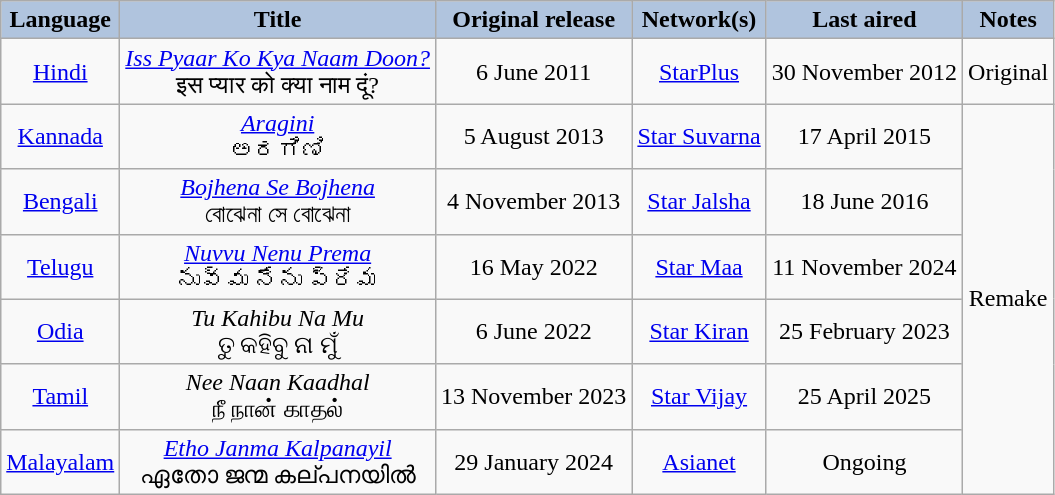<table class="wikitable" style="text-align:center;">
<tr>
<th style="background:LightSteelBlue;">Language</th>
<th style="background:LightSteelBlue;">Title</th>
<th style="background:LightSteelBlue;">Original release</th>
<th style="background:LightSteelBlue;">Network(s)</th>
<th style="background:LightSteelBlue;">Last aired</th>
<th style="background:LightSteelBlue;">Notes</th>
</tr>
<tr>
<td><a href='#'>Hindi</a></td>
<td><em><a href='#'>Iss Pyaar Ko Kya Naam Doon?</a></em> <br> इस प्यार को क्या नाम दूं?</td>
<td>6 June 2011</td>
<td><a href='#'>StarPlus</a></td>
<td>30 November 2012</td>
<td>Original</td>
</tr>
<tr>
<td><a href='#'>Kannada</a></td>
<td><em><a href='#'>Aragini</a></em> <br> ಅರಗಿಣಿ</td>
<td>5 August 2013</td>
<td><a href='#'>Star Suvarna</a></td>
<td>17 April 2015</td>
<td rowspan="6">Remake</td>
</tr>
<tr>
<td><a href='#'>Bengali</a></td>
<td><em><a href='#'>Bojhena Se Bojhena</a></em> <br> বোঝেনা সে বোঝেনা</td>
<td>4 November 2013</td>
<td><a href='#'>Star Jalsha</a></td>
<td>18 June 2016</td>
</tr>
<tr>
<td><a href='#'>Telugu</a></td>
<td><em><a href='#'>Nuvvu Nenu Prema</a></em> <br> నువ్వు నేను ప్రేమ</td>
<td>16 May 2022</td>
<td><a href='#'>Star Maa</a></td>
<td>11 November 2024</td>
</tr>
<tr>
<td><a href='#'>Odia</a></td>
<td><em>Tu Kahibu Na Mu</em> <br> ତୁ କହିବୁ ନା ମୁଁ</td>
<td>6 June 2022</td>
<td><a href='#'>Star Kiran</a></td>
<td>25 February 2023</td>
</tr>
<tr>
<td><a href='#'>Tamil</a></td>
<td><em>Nee Naan Kaadhal</em> <br> நீ நான் காதல்</td>
<td>13 November 2023</td>
<td><a href='#'>Star Vijay</a></td>
<td>25 April 2025</td>
</tr>
<tr>
<td><a href='#'>Malayalam</a></td>
<td><em><a href='#'>Etho Janma Kalpanayil</a></em> <br> ഏതോ ജന്മ കല്പനയിൽ</td>
<td>29 January 2024</td>
<td><a href='#'>Asianet</a></td>
<td>Ongoing</td>
</tr>
</table>
